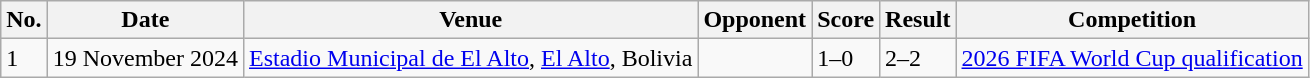<table class="wikitable sortable">
<tr>
<th scope="col">No.</th>
<th scope="col">Date</th>
<th scope="col">Venue</th>
<th scope="col">Opponent</th>
<th scope="col">Score</th>
<th scope="col">Result</th>
<th scope="col">Competition</th>
</tr>
<tr>
<td align=center">1</td>
<td>19 November 2024</td>
<td><a href='#'>Estadio Municipal de El Alto</a>, <a href='#'>El Alto</a>, Bolivia</td>
<td></td>
<td align=center">1–0</td>
<td align=center">2–2</td>
<td><a href='#'>2026 FIFA World Cup qualification</a></td>
</tr>
</table>
